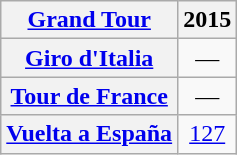<table class="wikitable plainrowheaders">
<tr>
<th scope="col"><a href='#'>Grand Tour</a></th>
<th scope="col">2015</th>
</tr>
<tr style="text-align:center;">
<th scope="row"> <a href='#'>Giro d'Italia</a></th>
<td>—</td>
</tr>
<tr style="text-align:center;">
<th scope="row"> <a href='#'>Tour de France</a></th>
<td>—</td>
</tr>
<tr style="text-align:center;">
<th scope="row"> <a href='#'>Vuelta a España</a></th>
<td><a href='#'>127</a></td>
</tr>
</table>
